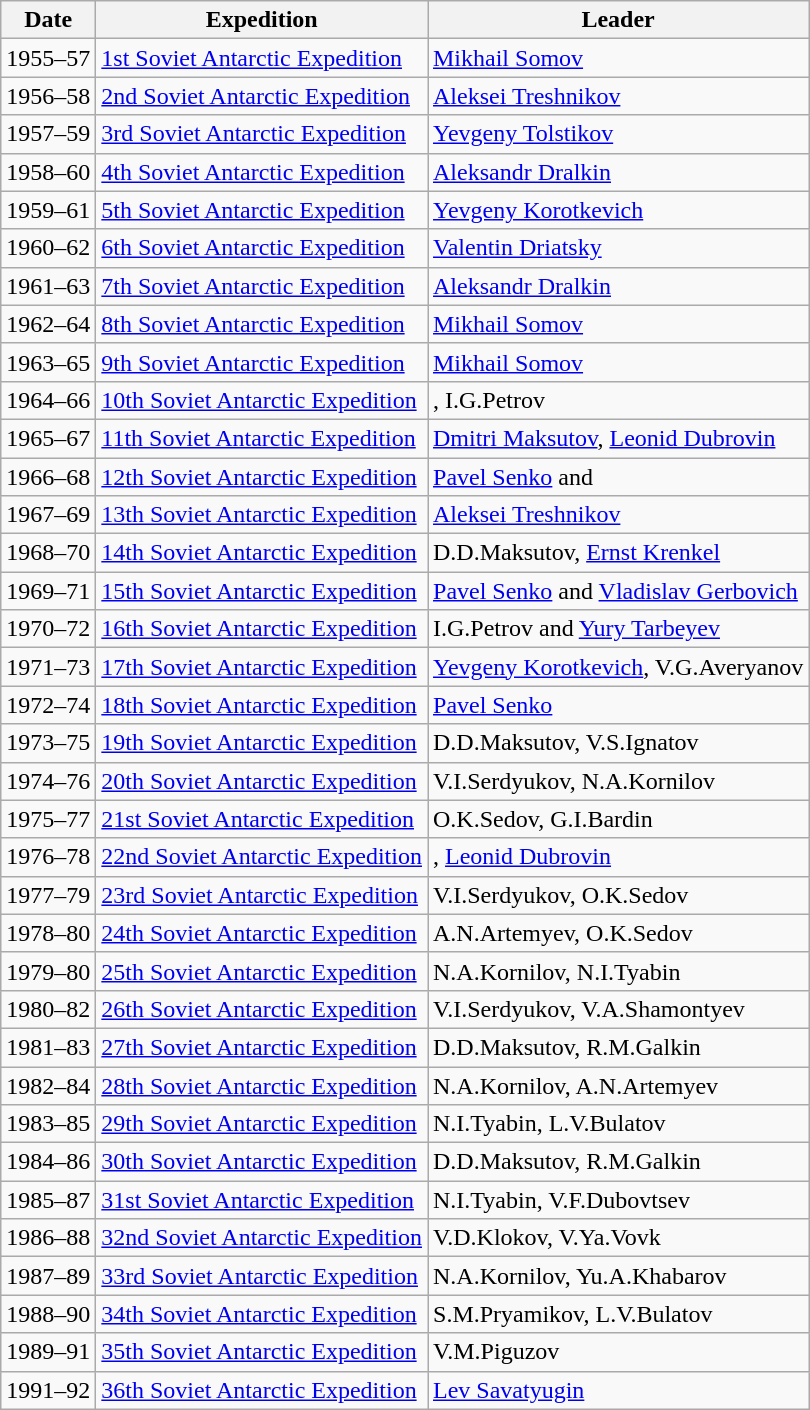<table class="wikitable sortable">
<tr>
<th>Date</th>
<th>Expedition</th>
<th>Leader</th>
</tr>
<tr>
<td>1955–57</td>
<td><a href='#'>1st Soviet Antarctic Expedition</a></td>
<td><a href='#'>Mikhail Somov</a></td>
</tr>
<tr>
<td>1956–58</td>
<td><a href='#'>2nd Soviet Antarctic Expedition</a></td>
<td><a href='#'>Aleksei Treshnikov</a></td>
</tr>
<tr>
<td>1957–59</td>
<td><a href='#'>3rd Soviet Antarctic Expedition</a></td>
<td><a href='#'>Yevgeny Tolstikov</a></td>
</tr>
<tr>
<td>1958–60</td>
<td><a href='#'>4th Soviet Antarctic Expedition</a></td>
<td><a href='#'>Aleksandr Dralkin</a></td>
</tr>
<tr>
<td>1959–61</td>
<td><a href='#'>5th Soviet Antarctic Expedition</a></td>
<td><a href='#'>Yevgeny Korotkevich</a></td>
</tr>
<tr>
<td>1960–62</td>
<td><a href='#'>6th Soviet Antarctic Expedition</a></td>
<td><a href='#'>Valentin Driatsky</a></td>
</tr>
<tr>
<td>1961–63</td>
<td><a href='#'>7th Soviet Antarctic Expedition</a></td>
<td><a href='#'>Aleksandr Dralkin</a></td>
</tr>
<tr>
<td>1962–64</td>
<td><a href='#'>8th Soviet Antarctic Expedition</a></td>
<td><a href='#'>Mikhail Somov</a></td>
</tr>
<tr>
<td>1963–65</td>
<td><a href='#'>9th Soviet Antarctic Expedition</a></td>
<td><a href='#'>Mikhail Somov</a></td>
</tr>
<tr>
<td>1964–66</td>
<td><a href='#'>10th Soviet Antarctic Expedition</a></td>
<td>, I.G.Petrov</td>
</tr>
<tr>
<td>1965–67</td>
<td><a href='#'>11th Soviet Antarctic Expedition</a></td>
<td><a href='#'>Dmitri Maksutov</a>, <a href='#'>Leonid Dubrovin</a></td>
</tr>
<tr>
<td>1966–68</td>
<td><a href='#'>12th Soviet Antarctic Expedition</a></td>
<td><a href='#'>Pavel Senko</a> and </td>
</tr>
<tr>
<td>1967–69</td>
<td><a href='#'>13th Soviet Antarctic Expedition</a></td>
<td><a href='#'>Aleksei Treshnikov</a></td>
</tr>
<tr>
<td>1968–70</td>
<td><a href='#'>14th Soviet Antarctic Expedition</a></td>
<td>D.D.Maksutov, <a href='#'>Ernst Krenkel</a></td>
</tr>
<tr>
<td>1969–71</td>
<td><a href='#'>15th Soviet Antarctic Expedition</a></td>
<td><a href='#'>Pavel Senko</a> and <a href='#'>Vladislav Gerbovich</a></td>
</tr>
<tr>
<td>1970–72</td>
<td><a href='#'>16th Soviet Antarctic Expedition</a></td>
<td>I.G.Petrov and <a href='#'>Yury Tarbeyev</a></td>
</tr>
<tr>
<td>1971–73</td>
<td><a href='#'>17th Soviet Antarctic Expedition</a></td>
<td><a href='#'>Yevgeny Korotkevich</a>, V.G.Averyanov</td>
</tr>
<tr>
<td>1972–74</td>
<td><a href='#'>18th Soviet Antarctic Expedition</a></td>
<td><a href='#'>Pavel Senko</a></td>
</tr>
<tr>
<td>1973–75</td>
<td><a href='#'>19th Soviet Antarctic Expedition</a></td>
<td>D.D.Maksutov, V.S.Ignatov</td>
</tr>
<tr>
<td>1974–76</td>
<td><a href='#'>20th Soviet Antarctic Expedition</a></td>
<td>V.I.Serdyukov, N.A.Kornilov</td>
</tr>
<tr>
<td>1975–77</td>
<td><a href='#'>21st Soviet Antarctic Expedition</a></td>
<td>O.K.Sedov, G.I.Bardin</td>
</tr>
<tr>
<td>1976–78</td>
<td><a href='#'>22nd Soviet Antarctic Expedition</a></td>
<td>, <a href='#'>Leonid Dubrovin</a></td>
</tr>
<tr>
<td>1977–79</td>
<td><a href='#'>23rd Soviet Antarctic Expedition</a></td>
<td>V.I.Serdyukov, O.K.Sedov</td>
</tr>
<tr>
<td>1978–80</td>
<td><a href='#'>24th Soviet Antarctic Expedition</a></td>
<td>A.N.Artemyev, O.K.Sedov</td>
</tr>
<tr>
<td>1979–80</td>
<td><a href='#'>25th Soviet Antarctic Expedition</a></td>
<td>N.A.Kornilov, N.I.Tyabin</td>
</tr>
<tr>
<td>1980–82</td>
<td><a href='#'>26th Soviet Antarctic Expedition</a></td>
<td>V.I.Serdyukov, V.A.Shamontyev</td>
</tr>
<tr>
<td>1981–83</td>
<td><a href='#'>27th Soviet Antarctic Expedition</a></td>
<td>D.D.Maksutov, R.M.Galkin</td>
</tr>
<tr>
<td>1982–84</td>
<td><a href='#'>28th Soviet Antarctic Expedition</a></td>
<td>N.A.Kornilov, A.N.Artemyev</td>
</tr>
<tr>
<td>1983–85</td>
<td><a href='#'>29th Soviet Antarctic Expedition</a></td>
<td>N.I.Tyabin, L.V.Bulatov</td>
</tr>
<tr>
<td>1984–86</td>
<td><a href='#'>30th Soviet Antarctic Expedition</a></td>
<td>D.D.Maksutov, R.M.Galkin</td>
</tr>
<tr>
<td>1985–87</td>
<td><a href='#'>31st Soviet Antarctic Expedition</a></td>
<td>N.I.Tyabin, V.F.Dubovtsev</td>
</tr>
<tr>
<td>1986–88</td>
<td><a href='#'>32nd Soviet Antarctic Expedition</a></td>
<td>V.D.Klokov, V.Ya.Vovk</td>
</tr>
<tr>
<td>1987–89</td>
<td><a href='#'>33rd Soviet Antarctic Expedition</a></td>
<td>N.A.Kornilov, Yu.A.Khabarov</td>
</tr>
<tr>
<td>1988–90</td>
<td><a href='#'>34th Soviet Antarctic Expedition</a></td>
<td>S.M.Pryamikov, L.V.Bulatov</td>
</tr>
<tr>
<td>1989–91</td>
<td><a href='#'>35th Soviet Antarctic Expedition</a></td>
<td>V.M.Piguzov</td>
</tr>
<tr>
<td>1991–92</td>
<td><a href='#'>36th Soviet Antarctic Expedition</a></td>
<td><a href='#'>Lev Savatyugin</a></td>
</tr>
</table>
